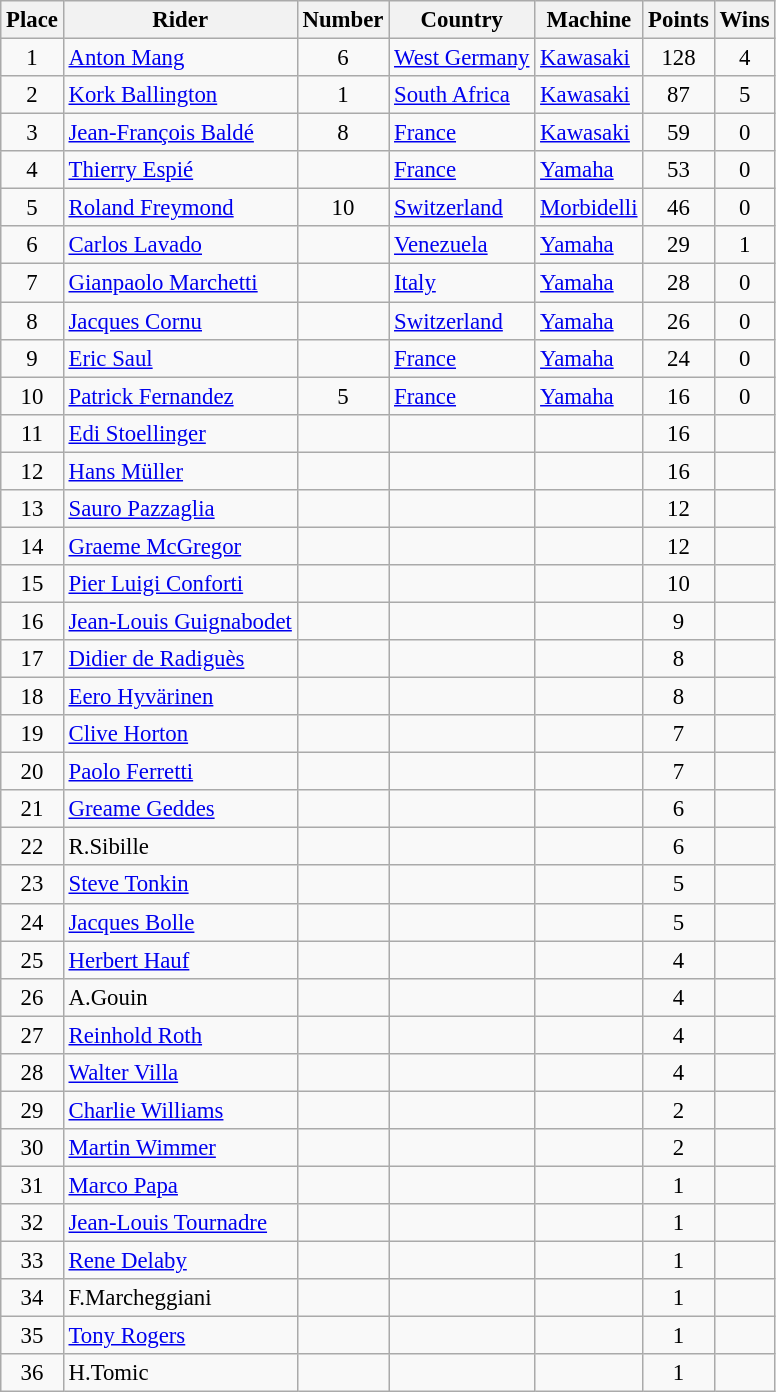<table class="wikitable" style="font-size: 95%;">
<tr>
<th>Place</th>
<th>Rider</th>
<th>Number</th>
<th>Country</th>
<th>Machine</th>
<th>Points</th>
<th>Wins</th>
</tr>
<tr>
<td style="text-align:center;">1</td>
<td> <a href='#'>Anton Mang</a></td>
<td style="text-align:center;">6</td>
<td><a href='#'>West Germany</a></td>
<td><a href='#'>Kawasaki</a></td>
<td style="text-align:center;">128</td>
<td style="text-align:center;">4</td>
</tr>
<tr>
<td style="text-align:center;">2</td>
<td> <a href='#'>Kork Ballington</a></td>
<td style="text-align:center;">1</td>
<td><a href='#'>South Africa</a></td>
<td><a href='#'>Kawasaki</a></td>
<td style="text-align:center;">87</td>
<td style="text-align:center;">5</td>
</tr>
<tr>
<td style="text-align:center;">3</td>
<td> <a href='#'>Jean-François Baldé</a></td>
<td style="text-align:center;">8</td>
<td><a href='#'>France</a></td>
<td><a href='#'>Kawasaki</a></td>
<td style="text-align:center;">59</td>
<td style="text-align:center;">0</td>
</tr>
<tr>
<td style="text-align:center;">4</td>
<td> <a href='#'>Thierry Espié</a></td>
<td></td>
<td><a href='#'>France</a></td>
<td><a href='#'>Yamaha</a></td>
<td style="text-align:center;">53</td>
<td style="text-align:center;">0</td>
</tr>
<tr>
<td style="text-align:center;">5</td>
<td> <a href='#'>Roland Freymond</a></td>
<td style="text-align:center;">10</td>
<td><a href='#'>Switzerland</a></td>
<td><a href='#'>Morbidelli</a></td>
<td style="text-align:center;">46</td>
<td style="text-align:center;">0</td>
</tr>
<tr>
<td style="text-align:center;">6</td>
<td> <a href='#'>Carlos Lavado</a></td>
<td></td>
<td><a href='#'>Venezuela</a></td>
<td><a href='#'>Yamaha</a></td>
<td style="text-align:center;">29</td>
<td style="text-align:center;">1</td>
</tr>
<tr>
<td style="text-align:center;">7</td>
<td> <a href='#'>Gianpaolo Marchetti</a></td>
<td></td>
<td><a href='#'>Italy</a></td>
<td><a href='#'>Yamaha</a></td>
<td style="text-align:center;">28</td>
<td style="text-align:center;">0</td>
</tr>
<tr>
<td style="text-align:center;">8</td>
<td> <a href='#'>Jacques Cornu</a></td>
<td></td>
<td><a href='#'>Switzerland</a></td>
<td><a href='#'>Yamaha</a></td>
<td style="text-align:center;">26</td>
<td style="text-align:center;">0</td>
</tr>
<tr>
<td style="text-align:center;">9</td>
<td> <a href='#'>Eric Saul</a></td>
<td></td>
<td><a href='#'>France</a></td>
<td><a href='#'>Yamaha</a></td>
<td style="text-align:center;">24</td>
<td style="text-align:center;">0</td>
</tr>
<tr>
<td style="text-align:center;">10</td>
<td> <a href='#'>Patrick Fernandez</a></td>
<td style="text-align:center;">5</td>
<td><a href='#'>France</a></td>
<td><a href='#'>Yamaha</a></td>
<td style="text-align:center;">16</td>
<td style="text-align:center;">0</td>
</tr>
<tr>
<td style="text-align:center;">11</td>
<td><a href='#'>Edi Stoellinger</a></td>
<td style="text-align:center;"></td>
<td></td>
<td></td>
<td style="text-align:center;">16</td>
<td style="text-align:center;"></td>
</tr>
<tr>
<td style="text-align:center;">12</td>
<td><a href='#'>Hans Müller</a></td>
<td style="text-align:center;"></td>
<td></td>
<td></td>
<td style="text-align:center;">16</td>
<td style="text-align:center;"></td>
</tr>
<tr>
<td style="text-align:center;">13</td>
<td><a href='#'>Sauro Pazzaglia</a></td>
<td style="text-align:center;"></td>
<td></td>
<td></td>
<td style="text-align:center;">12</td>
<td style="text-align:center;"></td>
</tr>
<tr>
<td style="text-align:center;">14</td>
<td><a href='#'>Graeme McGregor</a></td>
<td style="text-align:center;"></td>
<td></td>
<td></td>
<td style="text-align:center;">12</td>
<td style="text-align:center;"></td>
</tr>
<tr>
<td style="text-align:center;">15</td>
<td><a href='#'>Pier Luigi Conforti</a></td>
<td style="text-align:center;"></td>
<td></td>
<td></td>
<td style="text-align:center;">10</td>
<td style="text-align:center;"></td>
</tr>
<tr>
<td style="text-align:center;">16</td>
<td><a href='#'>Jean-Louis Guignabodet</a></td>
<td style="text-align:center;"></td>
<td></td>
<td></td>
<td style="text-align:center;">9</td>
<td style="text-align:center;"></td>
</tr>
<tr>
<td style="text-align:center;">17</td>
<td><a href='#'>Didier de Radiguès</a></td>
<td style="text-align:center;"></td>
<td></td>
<td></td>
<td style="text-align:center;">8</td>
<td style="text-align:center;"></td>
</tr>
<tr>
<td style="text-align:center;">18</td>
<td><a href='#'>Eero Hyvärinen</a></td>
<td style="text-align:center;"></td>
<td></td>
<td></td>
<td style="text-align:center;">8</td>
<td style="text-align:center;"></td>
</tr>
<tr>
<td style="text-align:center;">19</td>
<td><a href='#'>Clive Horton</a></td>
<td style="text-align:center;"></td>
<td></td>
<td></td>
<td style="text-align:center;">7</td>
<td style="text-align:center;"></td>
</tr>
<tr>
<td style="text-align:center;">20</td>
<td><a href='#'>Paolo Ferretti</a></td>
<td style="text-align:center;"></td>
<td></td>
<td></td>
<td style="text-align:center;">7</td>
<td style="text-align:center;"></td>
</tr>
<tr>
<td style="text-align:center;">21</td>
<td><a href='#'>Greame Geddes</a></td>
<td style="text-align:center;"></td>
<td></td>
<td></td>
<td style="text-align:center;">6</td>
<td style="text-align:center;"></td>
</tr>
<tr>
<td style="text-align:center;">22</td>
<td>R.Sibille</td>
<td style="text-align:center;"></td>
<td></td>
<td></td>
<td style="text-align:center;">6</td>
<td style="text-align:center;"></td>
</tr>
<tr>
<td style="text-align:center;">23</td>
<td><a href='#'>Steve Tonkin</a></td>
<td style="text-align:center;"></td>
<td></td>
<td></td>
<td style="text-align:center;">5</td>
<td style="text-align:center;"></td>
</tr>
<tr>
<td style="text-align:center;">24</td>
<td><a href='#'>Jacques Bolle</a></td>
<td style="text-align:center;"></td>
<td></td>
<td></td>
<td style="text-align:center;">5</td>
<td style="text-align:center;"></td>
</tr>
<tr>
<td style="text-align:center;">25</td>
<td><a href='#'>Herbert Hauf</a></td>
<td style="text-align:center;"></td>
<td></td>
<td></td>
<td style="text-align:center;">4</td>
<td style="text-align:center;"></td>
</tr>
<tr>
<td style="text-align:center;">26</td>
<td>A.Gouin</td>
<td style="text-align:center;"></td>
<td></td>
<td></td>
<td style="text-align:center;">4</td>
<td style="text-align:center;"></td>
</tr>
<tr>
<td style="text-align:center;">27</td>
<td><a href='#'>Reinhold Roth</a></td>
<td style="text-align:center;"></td>
<td></td>
<td></td>
<td style="text-align:center;">4</td>
<td style="text-align:center;"></td>
</tr>
<tr>
<td style="text-align:center;">28</td>
<td><a href='#'>Walter Villa</a></td>
<td style="text-align:center;"></td>
<td></td>
<td></td>
<td style="text-align:center;">4</td>
<td style="text-align:center;"></td>
</tr>
<tr>
<td style="text-align:center;">29</td>
<td><a href='#'>Charlie Williams</a></td>
<td style="text-align:center;"></td>
<td></td>
<td></td>
<td style="text-align:center;">2</td>
<td style="text-align:center;"></td>
</tr>
<tr>
<td style="text-align:center;">30</td>
<td><a href='#'>Martin Wimmer</a></td>
<td style="text-align:center;"></td>
<td></td>
<td></td>
<td style="text-align:center;">2</td>
<td style="text-align:center;"></td>
</tr>
<tr>
<td style="text-align:center;">31</td>
<td><a href='#'>Marco Papa</a></td>
<td style="text-align:center;"></td>
<td></td>
<td></td>
<td style="text-align:center;">1</td>
<td style="text-align:center;"></td>
</tr>
<tr>
<td style="text-align:center;">32</td>
<td><a href='#'>Jean-Louis Tournadre</a></td>
<td style="text-align:center;"></td>
<td></td>
<td></td>
<td style="text-align:center;">1</td>
<td style="text-align:center;"></td>
</tr>
<tr>
<td style="text-align:center;">33</td>
<td><a href='#'>Rene Delaby</a></td>
<td style="text-align:center;"></td>
<td></td>
<td></td>
<td style="text-align:center;">1</td>
<td style="text-align:center;"></td>
</tr>
<tr>
<td style="text-align:center;">34</td>
<td>F.Marcheggiani</td>
<td style="text-align:center;"></td>
<td></td>
<td></td>
<td style="text-align:center;">1</td>
<td style="text-align:center;"></td>
</tr>
<tr>
<td style="text-align:center;">35</td>
<td><a href='#'>Tony Rogers</a></td>
<td style="text-align:center;"></td>
<td></td>
<td></td>
<td style="text-align:center;">1</td>
<td style="text-align:center;"></td>
</tr>
<tr>
<td style="text-align:center;">36</td>
<td>H.Tomic</td>
<td style="text-align:center;"></td>
<td></td>
<td></td>
<td style="text-align:center;">1</td>
<td style="text-align:center;"></td>
</tr>
</table>
